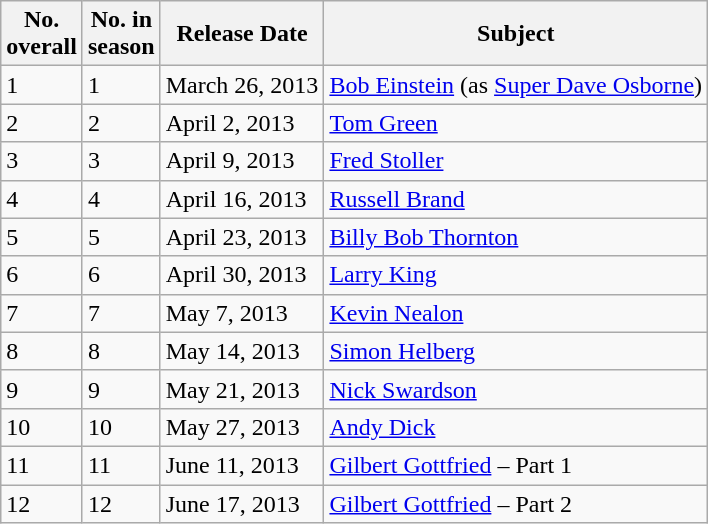<table class="wikitable">
<tr>
<th scope="col" style="white-space: nowrap;">No. <br>overall</th>
<th scope="col" style="white-space: nowrap;">No. in<br>season</th>
<th scope="col" style="white-space: nowrap;">Release Date</th>
<th scope="col" style="white-space: nowrap;">Subject</th>
</tr>
<tr>
<td>1</td>
<td>1</td>
<td>March 26, 2013</td>
<td><a href='#'>Bob Einstein</a> (as <a href='#'>Super Dave Osborne</a>)</td>
</tr>
<tr>
<td>2</td>
<td>2</td>
<td>April 2, 2013</td>
<td><a href='#'>Tom Green</a></td>
</tr>
<tr>
<td>3</td>
<td>3</td>
<td>April 9, 2013</td>
<td><a href='#'>Fred Stoller</a></td>
</tr>
<tr>
<td>4</td>
<td>4</td>
<td>April 16, 2013</td>
<td><a href='#'>Russell Brand</a></td>
</tr>
<tr>
<td>5</td>
<td>5</td>
<td>April 23, 2013</td>
<td><a href='#'>Billy Bob Thornton</a></td>
</tr>
<tr>
<td>6</td>
<td>6</td>
<td>April 30, 2013</td>
<td><a href='#'>Larry King</a></td>
</tr>
<tr>
<td>7</td>
<td>7</td>
<td>May 7, 2013</td>
<td><a href='#'>Kevin Nealon</a></td>
</tr>
<tr>
<td>8</td>
<td>8</td>
<td>May 14, 2013</td>
<td><a href='#'>Simon Helberg</a></td>
</tr>
<tr>
<td>9</td>
<td>9</td>
<td>May 21, 2013</td>
<td><a href='#'>Nick Swardson</a></td>
</tr>
<tr>
<td>10</td>
<td>10</td>
<td>May 27, 2013</td>
<td><a href='#'>Andy Dick</a></td>
</tr>
<tr>
<td>11</td>
<td>11</td>
<td>June 11, 2013</td>
<td><a href='#'>Gilbert Gottfried</a> – Part 1</td>
</tr>
<tr>
<td>12</td>
<td>12</td>
<td>June 17, 2013</td>
<td><a href='#'>Gilbert Gottfried</a> – Part 2</td>
</tr>
</table>
